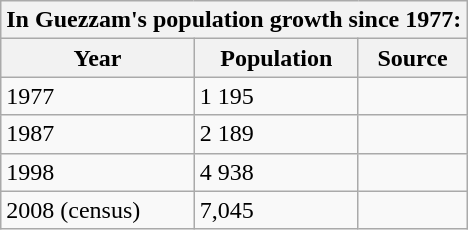<table class="wikitable">
<tr>
<th colspan=3>In Guezzam's population growth since 1977:</th>
</tr>
<tr>
<th>Year</th>
<th>Population</th>
<th>Source</th>
</tr>
<tr>
<td>1977</td>
<td>1 195</td>
<td></td>
</tr>
<tr>
<td>1987</td>
<td>2 189</td>
<td></td>
</tr>
<tr>
<td>1998</td>
<td>4 938</td>
<td></td>
</tr>
<tr>
<td>2008 (census)</td>
<td>7,045</td>
<td></td>
</tr>
</table>
